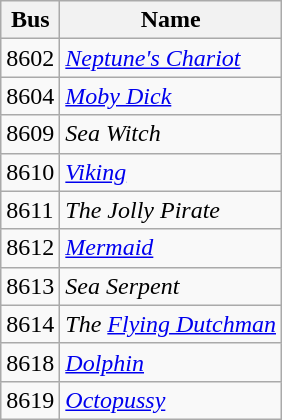<table class="wikitable">
<tr>
<th>Bus</th>
<th>Name</th>
</tr>
<tr>
<td>8602</td>
<td><em><a href='#'>Neptune's Chariot</a></em></td>
</tr>
<tr>
<td>8604</td>
<td><em><a href='#'>Moby Dick</a></em></td>
</tr>
<tr>
<td>8609</td>
<td><em>Sea Witch</em></td>
</tr>
<tr>
<td>8610</td>
<td><em><a href='#'>Viking</a></em></td>
</tr>
<tr>
<td>8611</td>
<td><em>The Jolly Pirate</em></td>
</tr>
<tr>
<td>8612</td>
<td><em><a href='#'>Mermaid</a></em></td>
</tr>
<tr>
<td>8613</td>
<td><em>Sea Serpent</em></td>
</tr>
<tr>
<td>8614</td>
<td><em>The <a href='#'>Flying Dutchman</a></em></td>
</tr>
<tr>
<td>8618</td>
<td><em><a href='#'>Dolphin</a></em></td>
</tr>
<tr>
<td>8619</td>
<td><em><a href='#'>Octopussy</a></em></td>
</tr>
</table>
